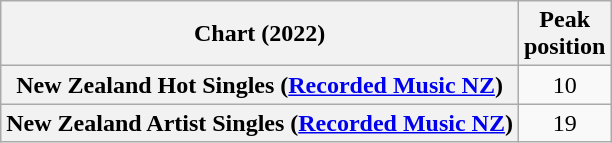<table class="wikitable plainrowheaders" style="text-align:center">
<tr>
<th scope="col">Chart (2022)</th>
<th scope="col">Peak<br>position</th>
</tr>
<tr>
<th scope="row">New Zealand Hot Singles (<a href='#'>Recorded Music NZ</a>)</th>
<td>10</td>
</tr>
<tr>
<th scope="row">New Zealand Artist Singles (<a href='#'>Recorded Music NZ</a>)</th>
<td>19</td>
</tr>
</table>
